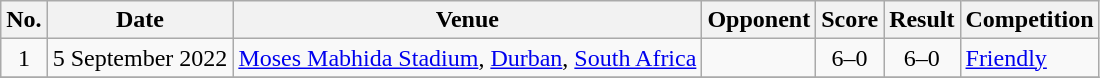<table class="wikitable">
<tr>
<th scope="col">No.</th>
<th scope="col">Date</th>
<th scope="col">Venue</th>
<th scope="col">Opponent</th>
<th scope="col">Score</th>
<th scope="col">Result</th>
<th scope="col">Competition</th>
</tr>
<tr>
<td align=center>1</td>
<td>5 September 2022</td>
<td><a href='#'>Moses Mabhida Stadium</a>, <a href='#'>Durban</a>, <a href='#'>South Africa</a></td>
<td></td>
<td align=center>6–0</td>
<td align=center>6–0</td>
<td><a href='#'>Friendly</a></td>
</tr>
<tr>
</tr>
</table>
